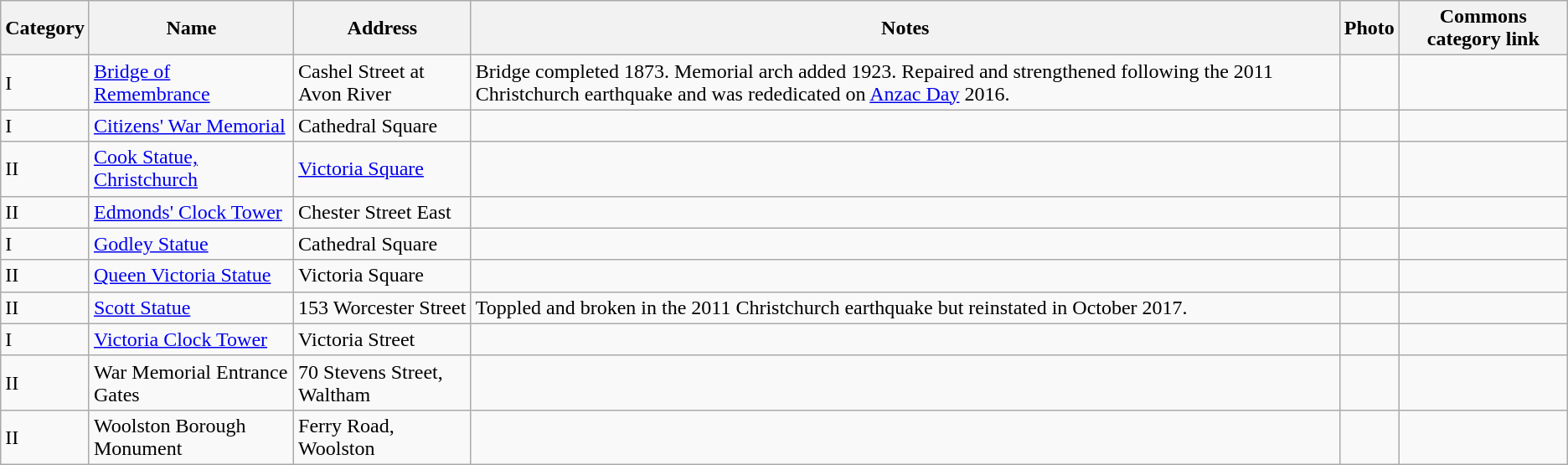<table class="wikitable sortable sticky-header">
<tr>
<th>Category</th>
<th>Name</th>
<th>Address</th>
<th>Notes</th>
<th>Photo</th>
<th>Commons category link</th>
</tr>
<tr>
<td>I</td>
<td><a href='#'>Bridge of Remembrance</a></td>
<td>Cashel Street at Avon River</td>
<td>Bridge completed 1873.  Memorial arch added 1923. Repaired and strengthened following the 2011 Christchurch earthquake and was rededicated on <a href='#'>Anzac Day</a> 2016.</td>
<td></td>
<td></td>
</tr>
<tr>
<td>I</td>
<td><a href='#'>Citizens' War Memorial</a></td>
<td>Cathedral Square</td>
<td></td>
<td></td>
<td></td>
</tr>
<tr>
<td>II</td>
<td><a href='#'>Cook Statue, Christchurch</a></td>
<td><a href='#'>Victoria Square</a></td>
<td></td>
<td></td>
<td></td>
</tr>
<tr>
<td>II</td>
<td><a href='#'>Edmonds' Clock Tower</a></td>
<td>Chester Street East</td>
<td></td>
<td></td>
<td></td>
</tr>
<tr>
<td>I</td>
<td><a href='#'>Godley Statue</a></td>
<td>Cathedral Square</td>
<td></td>
<td></td>
<td></td>
</tr>
<tr>
<td>II</td>
<td><a href='#'>Queen Victoria Statue</a></td>
<td>Victoria Square</td>
<td></td>
<td></td>
<td></td>
</tr>
<tr>
<td>II</td>
<td><a href='#'>Scott Statue</a></td>
<td>153 Worcester Street</td>
<td>Toppled and broken in the 2011 Christchurch earthquake but reinstated in October 2017.</td>
<td></td>
<td></td>
</tr>
<tr>
<td>I</td>
<td><a href='#'>Victoria Clock Tower</a></td>
<td>Victoria Street</td>
<td></td>
<td></td>
<td></td>
</tr>
<tr>
<td>II</td>
<td>War Memorial Entrance Gates</td>
<td>70 Stevens Street, Waltham</td>
<td></td>
<td></td>
<td></td>
</tr>
<tr>
<td>II</td>
<td>Woolston Borough Monument</td>
<td>Ferry Road, Woolston</td>
<td></td>
<td></td>
<td></td>
</tr>
</table>
